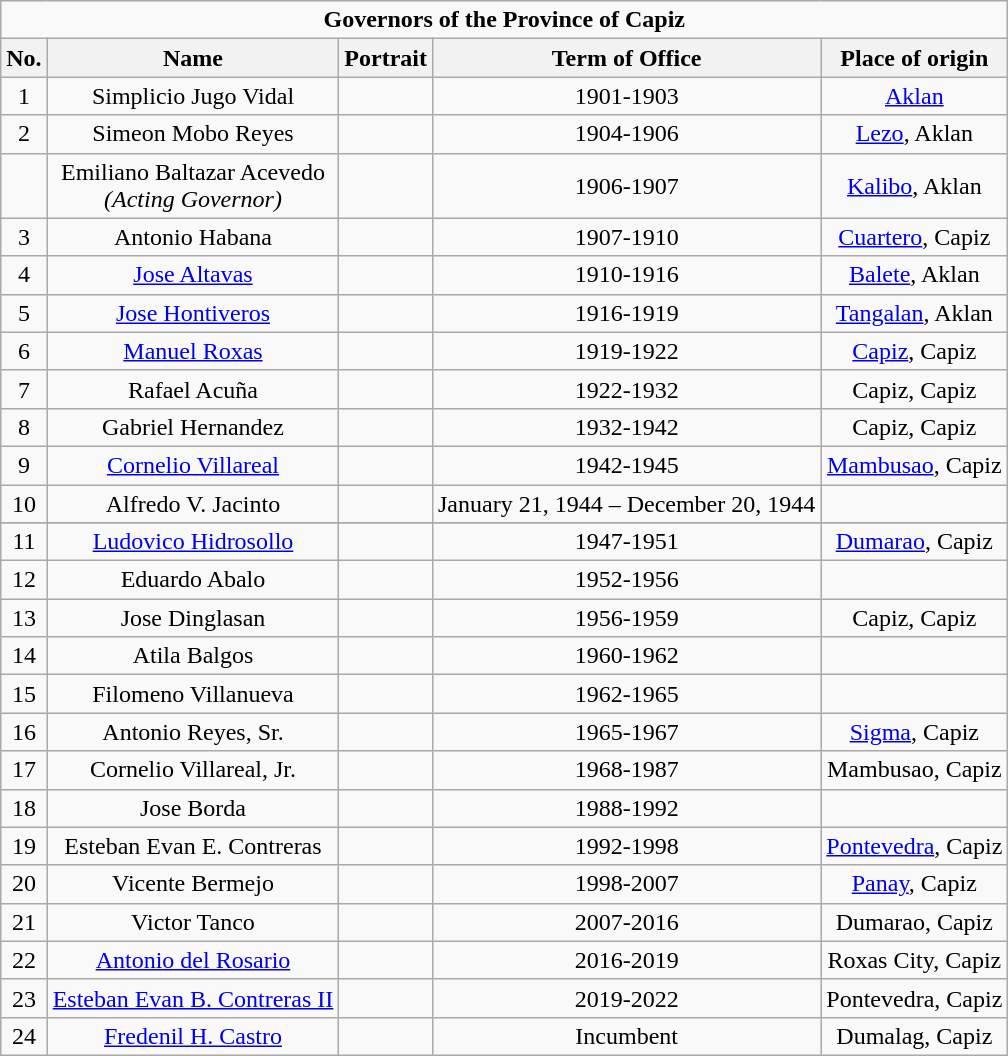<table class="wikitable" style="text-align: center";>
<tr>
<td colspan=5 align=center><strong>Governors of the Province of Capiz</strong></td>
</tr>
<tr>
<th>No.</th>
<th>Name</th>
<th>Portrait</th>
<th>Term of Office</th>
<th>Place of origin</th>
</tr>
<tr>
<td>1</td>
<td>Simplicio Jugo Vidal</td>
<td></td>
<td>1901-1903</td>
<td><a href='#'>Aklan</a></td>
</tr>
<tr>
<td>2</td>
<td>Simeon Mobo Reyes</td>
<td></td>
<td>1904-1906</td>
<td><a href='#'>Lezo</a>, Aklan</td>
</tr>
<tr>
<td></td>
<td>Emiliano Baltazar Acevedo<br><em>(Acting Governor)</em></td>
<td></td>
<td>1906-1907</td>
<td><a href='#'>Kalibo</a>, Aklan</td>
</tr>
<tr>
<td>3</td>
<td>Antonio Habana</td>
<td></td>
<td>1907-1910</td>
<td><a href='#'>Cuartero</a>, Capiz</td>
</tr>
<tr>
<td>4</td>
<td><a href='#'>Jose Altavas</a></td>
<td></td>
<td>1910-1916</td>
<td><a href='#'>Balete</a>, Aklan</td>
</tr>
<tr>
<td>5</td>
<td><a href='#'>Jose Hontiveros</a></td>
<td></td>
<td>1916-1919</td>
<td><a href='#'>Tangalan</a>, Aklan</td>
</tr>
<tr>
<td>6</td>
<td><a href='#'>Manuel Roxas</a></td>
<td></td>
<td>1919-1922</td>
<td><a href='#'>Capiz</a>, Capiz<br></td>
</tr>
<tr>
<td>7</td>
<td>Rafael Acuña</td>
<td></td>
<td>1922-1932</td>
<td>Capiz, Capiz</td>
</tr>
<tr>
<td>8</td>
<td>Gabriel Hernandez</td>
<td></td>
<td>1932-1942</td>
<td>Capiz, Capiz</td>
</tr>
<tr>
<td>9</td>
<td><a href='#'>Cornelio Villareal</a></td>
<td></td>
<td>1942-1945</td>
<td><a href='#'>Mambusao</a>, Capiz</td>
</tr>
<tr>
<td>10</td>
<td>Alfredo V. Jacinto</td>
<td></td>
<td>January 21, 1944 – December 20, 1944</td>
<td></td>
</tr>
<tr>
</tr>
<tr>
<td>11</td>
<td><a href='#'>Ludovico Hidrosollo</a></td>
<td></td>
<td>1947-1951</td>
<td><a href='#'>Dumarao</a>, Capiz</td>
</tr>
<tr>
<td>12</td>
<td>Eduardo Abalo</td>
<td></td>
<td>1952-1956</td>
<td></td>
</tr>
<tr>
<td>13</td>
<td>Jose Dinglasan</td>
<td></td>
<td>1956-1959</td>
<td>Capiz, Capiz</td>
</tr>
<tr>
<td>14</td>
<td>Atila Balgos</td>
<td></td>
<td>1960-1962</td>
<td></td>
</tr>
<tr>
<td>15</td>
<td>Filomeno Villanueva</td>
<td></td>
<td>1962-1965</td>
<td></td>
</tr>
<tr>
<td>16</td>
<td>Antonio Reyes, Sr.</td>
<td></td>
<td>1965-1967</td>
<td><a href='#'>Sigma</a>, Capiz</td>
</tr>
<tr>
<td>17</td>
<td>Cornelio Villareal, Jr.</td>
<td></td>
<td>1968-1987</td>
<td>Mambusao, Capiz</td>
</tr>
<tr>
<td>18</td>
<td>Jose Borda</td>
<td></td>
<td>1988-1992</td>
<td></td>
</tr>
<tr>
<td>19</td>
<td>Esteban Evan E. Contreras</td>
<td></td>
<td>1992-1998</td>
<td><a href='#'>Pontevedra</a>, Capiz</td>
</tr>
<tr>
<td>20</td>
<td>Vicente Bermejo</td>
<td></td>
<td>1998-2007</td>
<td><a href='#'>Panay</a>, Capiz</td>
</tr>
<tr>
<td>21</td>
<td>Victor Tanco</td>
<td></td>
<td>2007-2016</td>
<td>Dumarao, Capiz</td>
</tr>
<tr>
<td>22</td>
<td><a href='#'>Antonio del Rosario</a></td>
<td></td>
<td>2016-2019</td>
<td>Roxas City, Capiz</td>
</tr>
<tr>
<td>23</td>
<td><a href='#'>Esteban Evan B. Contreras II</a></td>
<td></td>
<td>2019-2022</td>
<td>Pontevedra, Capiz</td>
</tr>
<tr>
<td>24</td>
<td><a href='#'>Fredenil H. Castro</a></td>
<td></td>
<td>Incumbent</td>
<td>Dumalag, Capiz</td>
</tr>
</table>
